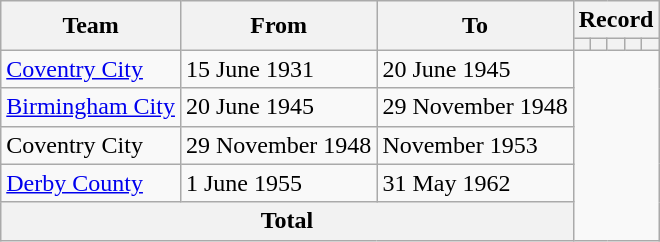<table class=wikitable style="text-align: left">
<tr>
<th rowspan="2">Team</th>
<th rowspan="2">From</th>
<th rowspan="2">To</th>
<th colspan="5">Record</th>
</tr>
<tr>
<th></th>
<th></th>
<th></th>
<th></th>
<th></th>
</tr>
<tr>
<td><a href='#'>Coventry City</a></td>
<td>15 June 1931</td>
<td>20 June 1945<br></td>
</tr>
<tr>
<td><a href='#'>Birmingham City</a></td>
<td>20 June 1945</td>
<td>29 November 1948<br></td>
</tr>
<tr>
<td>Coventry City</td>
<td>29 November 1948</td>
<td>November 1953<br></td>
</tr>
<tr>
<td><a href='#'>Derby County</a></td>
<td>1 June 1955</td>
<td>31 May 1962<br></td>
</tr>
<tr>
<th colspan=3>Total<br></th>
</tr>
</table>
